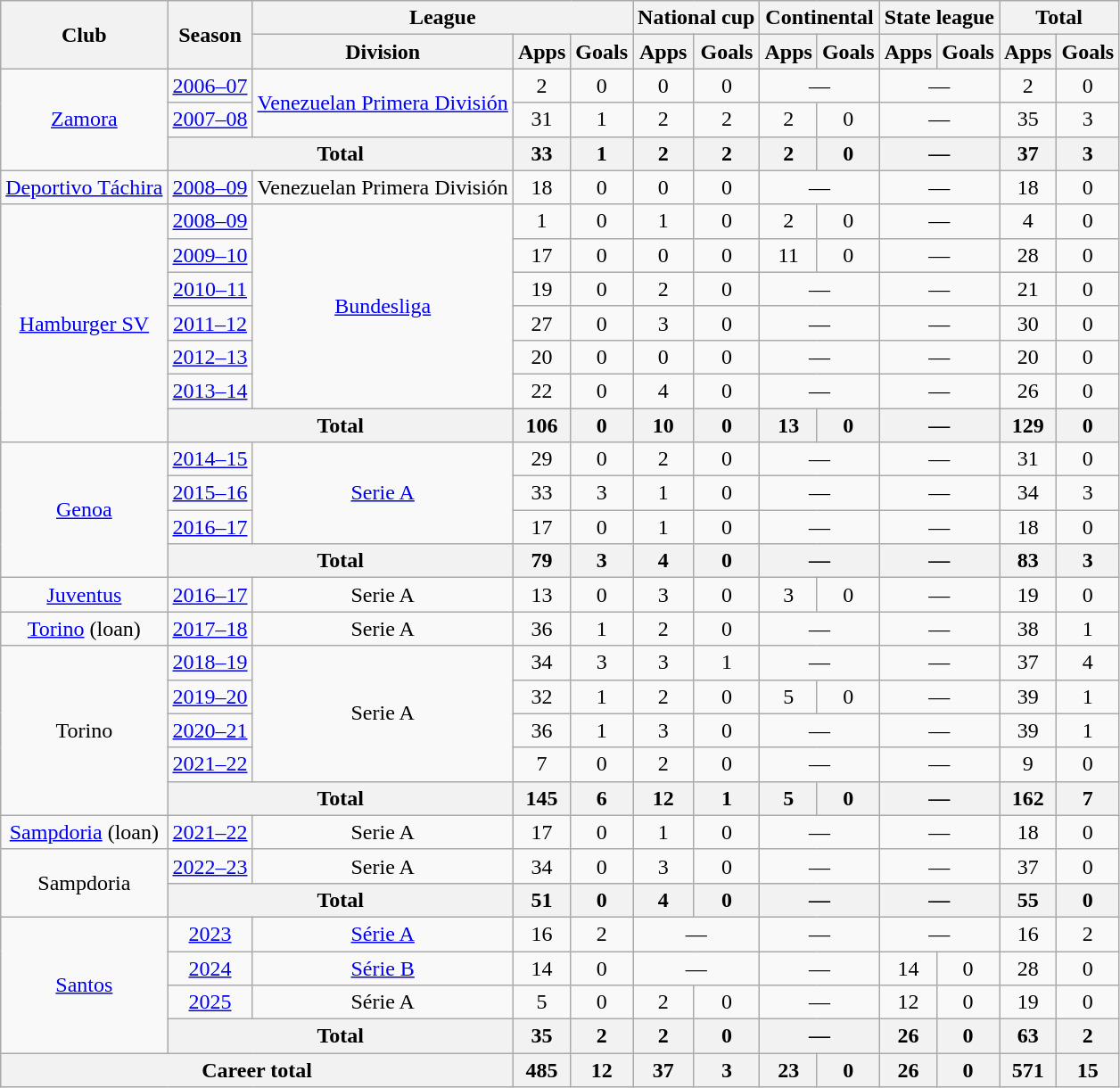<table class="wikitable" style="text-align: center">
<tr>
<th rowspan="2">Club</th>
<th rowspan="2">Season</th>
<th colspan="3">League</th>
<th colspan="2">National cup</th>
<th colspan="2">Continental</th>
<th colspan="2">State league</th>
<th colspan="2">Total</th>
</tr>
<tr>
<th>Division</th>
<th>Apps</th>
<th>Goals</th>
<th>Apps</th>
<th>Goals</th>
<th>Apps</th>
<th>Goals</th>
<th>Apps</th>
<th>Goals</th>
<th>Apps</th>
<th>Goals</th>
</tr>
<tr>
<td rowspan="3"><a href='#'>Zamora</a></td>
<td><a href='#'>2006–07</a></td>
<td rowspan="2"><a href='#'>Venezuelan Primera División</a></td>
<td>2</td>
<td>0</td>
<td>0</td>
<td>0</td>
<td colspan="2">—</td>
<td colspan="2">—</td>
<td>2</td>
<td>0</td>
</tr>
<tr>
<td><a href='#'>2007–08</a></td>
<td>31</td>
<td>1</td>
<td>2</td>
<td>2</td>
<td>2</td>
<td>0</td>
<td colspan="2">—</td>
<td>35</td>
<td>3</td>
</tr>
<tr>
<th colspan="2">Total</th>
<th>33</th>
<th>1</th>
<th>2</th>
<th>2</th>
<th>2</th>
<th>0</th>
<th colspan="2">—</th>
<th>37</th>
<th>3</th>
</tr>
<tr>
<td><a href='#'>Deportivo Táchira</a></td>
<td><a href='#'>2008–09</a></td>
<td>Venezuelan Primera División</td>
<td>18</td>
<td>0</td>
<td>0</td>
<td>0</td>
<td colspan="2">—</td>
<td colspan="2">—</td>
<td>18</td>
<td>0</td>
</tr>
<tr>
<td rowspan="7"><a href='#'>Hamburger SV</a></td>
<td><a href='#'>2008–09</a></td>
<td rowspan="6"><a href='#'>Bundesliga</a></td>
<td>1</td>
<td>0</td>
<td>1</td>
<td>0</td>
<td>2</td>
<td>0</td>
<td colspan="2">—</td>
<td>4</td>
<td>0</td>
</tr>
<tr>
<td><a href='#'>2009–10</a></td>
<td>17</td>
<td>0</td>
<td>0</td>
<td>0</td>
<td>11</td>
<td>0</td>
<td colspan="2">—</td>
<td>28</td>
<td>0</td>
</tr>
<tr>
<td><a href='#'>2010–11</a></td>
<td>19</td>
<td>0</td>
<td>2</td>
<td>0</td>
<td colspan="2">—</td>
<td colspan="2">—</td>
<td>21</td>
<td>0</td>
</tr>
<tr>
<td><a href='#'>2011–12</a></td>
<td>27</td>
<td>0</td>
<td>3</td>
<td>0</td>
<td colspan="2">—</td>
<td colspan="2">—</td>
<td>30</td>
<td>0</td>
</tr>
<tr>
<td><a href='#'>2012–13</a></td>
<td>20</td>
<td>0</td>
<td>0</td>
<td>0</td>
<td colspan="2">—</td>
<td colspan="2">—</td>
<td>20</td>
<td>0</td>
</tr>
<tr>
<td><a href='#'>2013–14</a></td>
<td>22</td>
<td>0</td>
<td>4</td>
<td>0</td>
<td colspan="2">—</td>
<td colspan="2">—</td>
<td>26</td>
<td>0</td>
</tr>
<tr>
<th colspan="2">Total</th>
<th>106</th>
<th>0</th>
<th>10</th>
<th>0</th>
<th>13</th>
<th>0</th>
<th colspan="2">—</th>
<th>129</th>
<th>0</th>
</tr>
<tr>
<td rowspan="4"><a href='#'>Genoa</a></td>
<td><a href='#'>2014–15</a></td>
<td rowspan="3"><a href='#'>Serie A</a></td>
<td>29</td>
<td>0</td>
<td>2</td>
<td>0</td>
<td colspan="2">—</td>
<td colspan="2">—</td>
<td>31</td>
<td>0</td>
</tr>
<tr>
<td><a href='#'>2015–16</a></td>
<td>33</td>
<td>3</td>
<td>1</td>
<td>0</td>
<td colspan="2">—</td>
<td colspan="2">—</td>
<td>34</td>
<td>3</td>
</tr>
<tr>
<td><a href='#'>2016–17</a></td>
<td>17</td>
<td>0</td>
<td>1</td>
<td>0</td>
<td colspan="2">—</td>
<td colspan="2">—</td>
<td>18</td>
<td>0</td>
</tr>
<tr>
<th colspan="2">Total</th>
<th>79</th>
<th>3</th>
<th>4</th>
<th>0</th>
<th colspan="2">—</th>
<th colspan="2">—</th>
<th>83</th>
<th>3</th>
</tr>
<tr>
<td><a href='#'>Juventus</a></td>
<td><a href='#'>2016–17</a></td>
<td>Serie A</td>
<td>13</td>
<td>0</td>
<td>3</td>
<td>0</td>
<td>3</td>
<td>0</td>
<td colspan="2">—</td>
<td>19</td>
<td>0</td>
</tr>
<tr>
<td><a href='#'>Torino</a> (loan)</td>
<td><a href='#'>2017–18</a></td>
<td>Serie A</td>
<td>36</td>
<td>1</td>
<td>2</td>
<td>0</td>
<td colspan="2">—</td>
<td colspan="2">—</td>
<td>38</td>
<td>1</td>
</tr>
<tr>
<td rowspan="5">Torino</td>
<td><a href='#'>2018–19</a></td>
<td rowspan="4">Serie A</td>
<td>34</td>
<td>3</td>
<td>3</td>
<td>1</td>
<td colspan="2">—</td>
<td colspan="2">—</td>
<td>37</td>
<td>4</td>
</tr>
<tr>
<td><a href='#'>2019–20</a></td>
<td>32</td>
<td>1</td>
<td>2</td>
<td>0</td>
<td>5</td>
<td>0</td>
<td colspan="2">—</td>
<td>39</td>
<td>1</td>
</tr>
<tr>
<td><a href='#'>2020–21</a></td>
<td>36</td>
<td>1</td>
<td>3</td>
<td>0</td>
<td colspan="2">—</td>
<td colspan="2">—</td>
<td>39</td>
<td>1</td>
</tr>
<tr>
<td><a href='#'>2021–22</a></td>
<td>7</td>
<td>0</td>
<td>2</td>
<td>0</td>
<td colspan="2">—</td>
<td colspan="2">—</td>
<td>9</td>
<td>0</td>
</tr>
<tr>
<th colspan="2">Total</th>
<th>145</th>
<th>6</th>
<th>12</th>
<th>1</th>
<th>5</th>
<th>0</th>
<th colspan="2">—</th>
<th>162</th>
<th>7</th>
</tr>
<tr>
<td><a href='#'>Sampdoria</a> (loan)</td>
<td><a href='#'>2021–22</a></td>
<td>Serie A</td>
<td>17</td>
<td>0</td>
<td>1</td>
<td>0</td>
<td colspan="2">—</td>
<td colspan="2">—</td>
<td>18</td>
<td>0</td>
</tr>
<tr>
<td rowspan="2">Sampdoria</td>
<td><a href='#'>2022–23</a></td>
<td>Serie A</td>
<td>34</td>
<td>0</td>
<td>3</td>
<td>0</td>
<td colspan="2">—</td>
<td colspan="2">—</td>
<td>37</td>
<td>0</td>
</tr>
<tr>
<th colspan="2">Total</th>
<th>51</th>
<th>0</th>
<th>4</th>
<th>0</th>
<th colspan="2">—</th>
<th colspan="2">—</th>
<th>55</th>
<th>0</th>
</tr>
<tr>
<td rowspan="4"><a href='#'>Santos</a></td>
<td><a href='#'>2023</a></td>
<td><a href='#'>Série A</a></td>
<td>16</td>
<td>2</td>
<td colspan="2">—</td>
<td colspan="2">—</td>
<td colspan="2">—</td>
<td>16</td>
<td>2</td>
</tr>
<tr>
<td><a href='#'>2024</a></td>
<td><a href='#'>Série B</a></td>
<td>14</td>
<td>0</td>
<td colspan="2">—</td>
<td colspan="2">—</td>
<td>14</td>
<td>0</td>
<td>28</td>
<td>0</td>
</tr>
<tr>
<td><a href='#'>2025</a></td>
<td>Série A</td>
<td>5</td>
<td>0</td>
<td>2</td>
<td>0</td>
<td colspan="2">—</td>
<td>12</td>
<td>0</td>
<td>19</td>
<td>0</td>
</tr>
<tr>
<th colspan="2">Total</th>
<th>35</th>
<th>2</th>
<th>2</th>
<th>0</th>
<th colspan="2">—</th>
<th>26</th>
<th>0</th>
<th>63</th>
<th>2</th>
</tr>
<tr>
<th colspan="3">Career total</th>
<th>485</th>
<th>12</th>
<th>37</th>
<th>3</th>
<th>23</th>
<th>0</th>
<th>26</th>
<th>0</th>
<th>571</th>
<th>15</th>
</tr>
</table>
